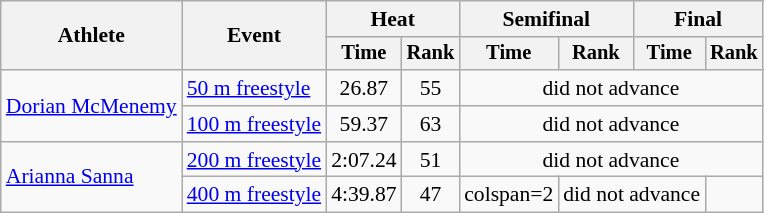<table class=wikitable style="font-size:90%">
<tr>
<th rowspan=2>Athlete</th>
<th rowspan=2>Event</th>
<th colspan="2">Heat</th>
<th colspan="2">Semifinal</th>
<th colspan="2">Final</th>
</tr>
<tr style="font-size:95%">
<th>Time</th>
<th>Rank</th>
<th>Time</th>
<th>Rank</th>
<th>Time</th>
<th>Rank</th>
</tr>
<tr align=center>
<td align=left rowspan=2><a href='#'>Dorian McMenemy</a></td>
<td align=left><a href='#'>50 m freestyle</a></td>
<td>26.87</td>
<td>55</td>
<td colspan=4>did not advance</td>
</tr>
<tr align=center>
<td align=left><a href='#'>100 m freestyle</a></td>
<td>59.37</td>
<td>63</td>
<td colspan=4>did not advance</td>
</tr>
<tr align=center>
<td align=left rowspan=2><a href='#'>Arianna Sanna</a></td>
<td align=left><a href='#'>200 m freestyle</a></td>
<td>2:07.24</td>
<td>51</td>
<td colspan=4>did not advance</td>
</tr>
<tr align=center>
<td align=left><a href='#'>400 m freestyle</a></td>
<td>4:39.87</td>
<td>47</td>
<td>colspan=2 </td>
<td colspan=2>did not advance</td>
</tr>
</table>
